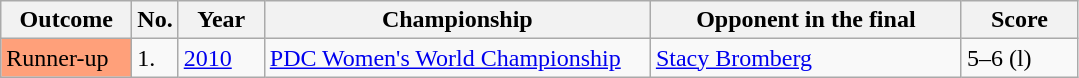<table class="wikitable">
<tr>
<th width="80">Outcome</th>
<th width="20">No.</th>
<th width="50">Year</th>
<th style="width:250px;">Championship</th>
<th style="width:200px;">Opponent in the final</th>
<th width="70">Score</th>
</tr>
<tr>
<td style="background:#ffa07a;">Runner-up</td>
<td>1.</td>
<td><a href='#'>2010</a></td>
<td><a href='#'>PDC Women's World Championship</a></td>
<td> <a href='#'>Stacy Bromberg</a></td>
<td>5–6 (l)</td>
</tr>
</table>
